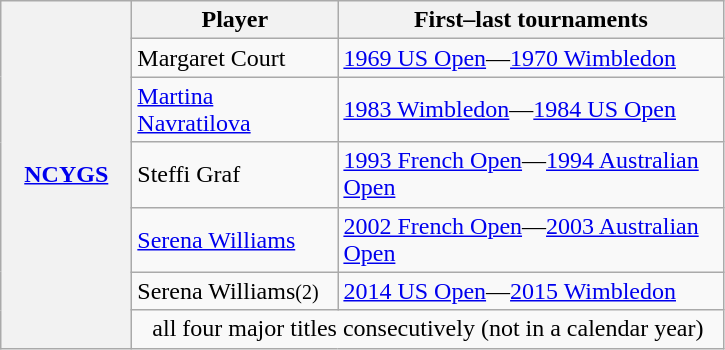<table class="wikitable nowrap">
<tr>
<th rowspan="7" width="80"><a href='#'>NCYGS</a></th>
<th>Player</th>
<th>First–last tournaments</th>
</tr>
<tr>
<td width="130"> Margaret Court</td>
<td width="250"><a href='#'>1969 US Open</a>—<a href='#'>1970 Wimbledon</a></td>
</tr>
<tr>
<td width="130"> <a href='#'>Martina Navratilova</a></td>
<td width="250"><a href='#'>1983 Wimbledon</a>—<a href='#'>1984 US Open</a></td>
</tr>
<tr>
<td width="130"> Steffi Graf</td>
<td width="250"><a href='#'>1993 French Open</a>—<a href='#'>1994 Australian Open</a></td>
</tr>
<tr>
<td width="130"> <a href='#'>Serena Williams</a></td>
<td width="250"><a href='#'>2002 French Open</a>—<a href='#'>2003 Australian Open</a></td>
</tr>
<tr>
<td width="130"> Serena Williams<small>(2)</small></td>
<td width="250"><a href='#'>2014 US Open</a>—<a href='#'>2015 Wimbledon</a></td>
</tr>
<tr>
<td colspan=3 align=center>all four major titles consecutively (not in a calendar year)</td>
</tr>
</table>
